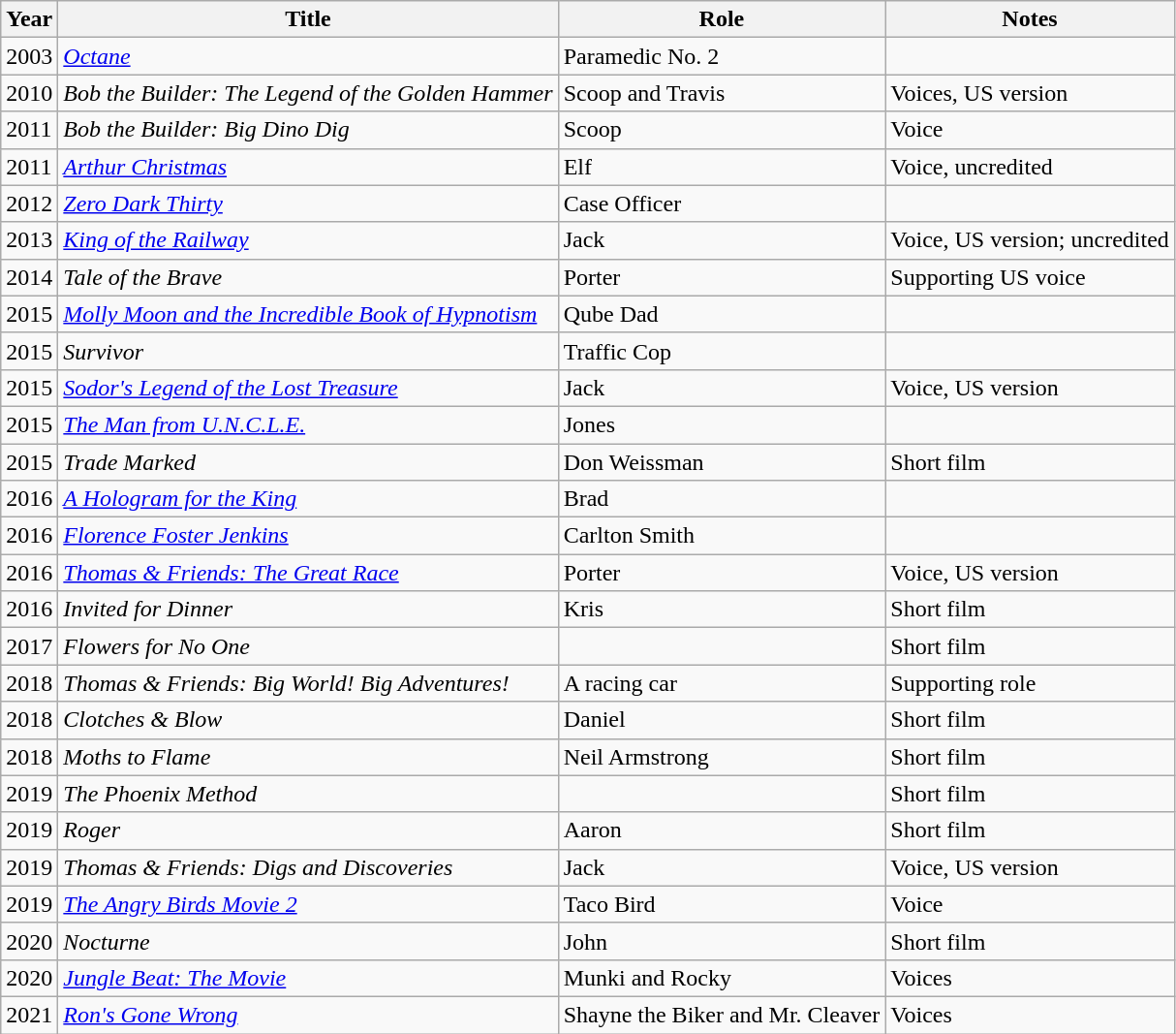<table class="wikitable sortable">
<tr>
<th>Year</th>
<th>Title</th>
<th>Role</th>
<th>Notes</th>
</tr>
<tr>
<td>2003</td>
<td><em><a href='#'>Octane</a></em></td>
<td>Paramedic No. 2</td>
<td></td>
</tr>
<tr>
<td>2010</td>
<td><em>Bob the Builder: The Legend of the Golden Hammer</em></td>
<td>Scoop and Travis</td>
<td>Voices, US version</td>
</tr>
<tr>
<td>2011</td>
<td><em>Bob the Builder: Big Dino Dig</em></td>
<td>Scoop</td>
<td>Voice</td>
</tr>
<tr>
<td>2011</td>
<td><em><a href='#'>Arthur Christmas</a></em></td>
<td>Elf</td>
<td>Voice, uncredited</td>
</tr>
<tr>
<td>2012</td>
<td><em><a href='#'>Zero Dark Thirty</a></em></td>
<td>Case Officer</td>
<td></td>
</tr>
<tr>
<td>2013</td>
<td><em><a href='#'>King of the Railway</a></em></td>
<td>Jack</td>
<td>Voice, US version; uncredited</td>
</tr>
<tr>
<td>2014</td>
<td><em>Tale of the Brave</em></td>
<td>Porter</td>
<td>Supporting US voice</td>
</tr>
<tr>
<td>2015</td>
<td><em><a href='#'>Molly Moon and the Incredible Book of Hypnotism</a></em></td>
<td>Qube Dad</td>
<td></td>
</tr>
<tr>
<td>2015</td>
<td><em>Survivor</em></td>
<td>Traffic Cop</td>
<td></td>
</tr>
<tr>
<td>2015</td>
<td><em><a href='#'>Sodor's Legend of the Lost Treasure</a></em></td>
<td>Jack</td>
<td>Voice, US version</td>
</tr>
<tr>
<td>2015</td>
<td><em><a href='#'>The Man from U.N.C.L.E.</a></em></td>
<td>Jones</td>
<td></td>
</tr>
<tr>
<td>2015</td>
<td><em>Trade Marked</em></td>
<td>Don Weissman</td>
<td>Short film</td>
</tr>
<tr>
<td>2016</td>
<td><em><a href='#'>A Hologram for the King</a></em></td>
<td>Brad</td>
<td></td>
</tr>
<tr>
<td>2016</td>
<td><em><a href='#'>Florence Foster Jenkins</a></em></td>
<td>Carlton Smith</td>
<td></td>
</tr>
<tr>
<td>2016</td>
<td><em><a href='#'>Thomas & Friends: The Great Race</a></em></td>
<td>Porter</td>
<td>Voice, US version</td>
</tr>
<tr>
<td>2016</td>
<td><em>Invited for Dinner</em></td>
<td>Kris</td>
<td>Short film</td>
</tr>
<tr>
<td>2017</td>
<td><em>Flowers for No One</em></td>
<td></td>
<td>Short film</td>
</tr>
<tr>
<td>2018</td>
<td><em>Thomas & Friends: Big World! Big Adventures!</em></td>
<td>A racing car</td>
<td>Supporting role</td>
</tr>
<tr>
<td>2018</td>
<td><em>Clotches & Blow</em></td>
<td>Daniel</td>
<td>Short film</td>
</tr>
<tr>
<td>2018</td>
<td><em>Moths to Flame</em></td>
<td>Neil Armstrong</td>
<td>Short film</td>
</tr>
<tr>
<td>2019</td>
<td><em>The Phoenix Method</em></td>
<td></td>
<td>Short film</td>
</tr>
<tr>
<td>2019</td>
<td><em>Roger</em></td>
<td>Aaron</td>
<td>Short film</td>
</tr>
<tr>
<td>2019</td>
<td><em>Thomas & Friends: Digs and Discoveries</em></td>
<td>Jack</td>
<td>Voice, US version</td>
</tr>
<tr>
<td>2019</td>
<td><em><a href='#'>The Angry Birds Movie 2</a></em></td>
<td>Taco Bird</td>
<td>Voice</td>
</tr>
<tr>
<td>2020</td>
<td><em>Nocturne</em></td>
<td>John</td>
<td>Short film</td>
</tr>
<tr>
<td>2020</td>
<td><em><a href='#'>Jungle Beat: The Movie</a></em></td>
<td>Munki and Rocky</td>
<td>Voices</td>
</tr>
<tr>
<td>2021</td>
<td><em><a href='#'>Ron's Gone Wrong</a></em></td>
<td>Shayne the Biker and Mr. Cleaver</td>
<td>Voices</td>
</tr>
</table>
